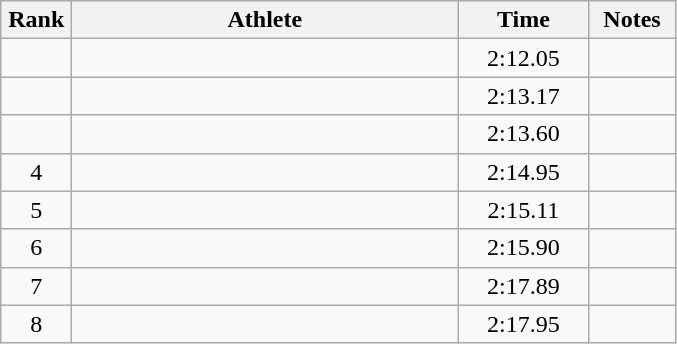<table class="wikitable" style="text-align:center">
<tr>
<th width=40>Rank</th>
<th width=250>Athlete</th>
<th width=80>Time</th>
<th width=50>Notes</th>
</tr>
<tr>
<td></td>
<td align=left></td>
<td>2:12.05</td>
<td></td>
</tr>
<tr>
<td></td>
<td align=left></td>
<td>2:13.17</td>
<td></td>
</tr>
<tr>
<td></td>
<td align=left></td>
<td>2:13.60</td>
<td></td>
</tr>
<tr>
<td>4</td>
<td align=left></td>
<td>2:14.95</td>
<td></td>
</tr>
<tr>
<td>5</td>
<td align=left></td>
<td>2:15.11</td>
<td></td>
</tr>
<tr>
<td>6</td>
<td align=left></td>
<td>2:15.90</td>
<td></td>
</tr>
<tr>
<td>7</td>
<td align=left></td>
<td>2:17.89</td>
<td></td>
</tr>
<tr>
<td>8</td>
<td align=left></td>
<td>2:17.95</td>
<td></td>
</tr>
</table>
